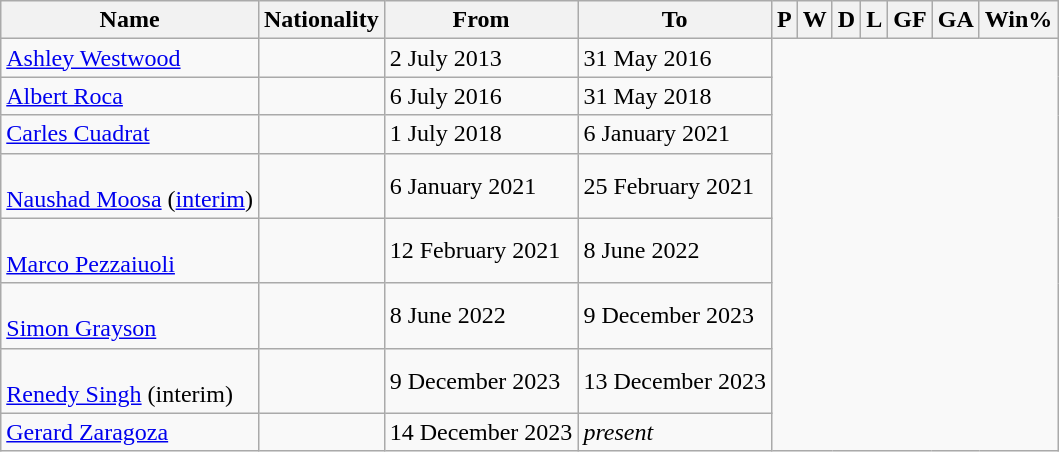<table class="wikitable plainrowheaders sortable" style="text-align:center">
<tr>
<th>Name</th>
<th>Nationality</th>
<th>From</th>
<th class="unsortable">To</th>
<th>P</th>
<th>W</th>
<th>D</th>
<th>L</th>
<th>GF</th>
<th>GA</th>
<th>Win%</th>
</tr>
<tr>
<td scope=row style=text-align:left><a href='#'>Ashley Westwood</a></td>
<td align=left></td>
<td align=left>2 July 2013</td>
<td align=left>31 May 2016<br></td>
</tr>
<tr>
<td scope=row style=text-align:left><a href='#'>Albert Roca</a></td>
<td align=left></td>
<td align=left>6 July 2016</td>
<td align=left>31 May 2018<br></td>
</tr>
<tr>
<td scope=row style=text-align:left><a href='#'>Carles Cuadrat</a></td>
<td align=left></td>
<td align=left>1 July 2018</td>
<td align=left>6 January 2021<br></td>
</tr>
<tr>
<td scope=row style=text-align:left><br><a href='#'>Naushad Moosa</a> (<a href='#'>interim</a>)</td>
<td align=left></td>
<td align=left>6 January 2021</td>
<td align=left>25 February 2021<br></td>
</tr>
<tr>
<td scope=row style=text-align:left><br><a href='#'>Marco Pezzaiuoli</a></td>
<td align=left></td>
<td align=left>12 February 2021</td>
<td align=left>8 June 2022<br></td>
</tr>
<tr>
<td scope=row style=text-align:left><br><a href='#'>Simon Grayson</a></td>
<td align=left></td>
<td align=left>8 June 2022</td>
<td align=left>9 December 2023<br></td>
</tr>
<tr>
<td scope=row style=text-align:left><br><a href='#'>Renedy Singh</a> (interim)</td>
<td align=left></td>
<td align=left>9 December 2023</td>
<td align=left>13 December 2023<br></td>
</tr>
<tr>
<td scope=row style=text-align:left><a href='#'>Gerard Zaragoza</a></td>
<td align=left></td>
<td align=left>14 December 2023</td>
<td align=left><em>present</em><br></td>
</tr>
</table>
